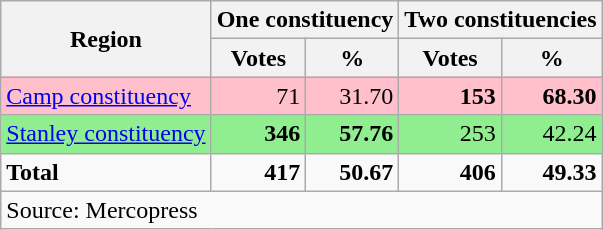<table class=wikitable style=text-align:right>
<tr>
<th rowspan=2>Region</th>
<th colspan=2>One constituency</th>
<th colspan=2>Two constituencies</th>
</tr>
<tr>
<th>Votes</th>
<th>%</th>
<th>Votes</th>
<th>%</th>
</tr>
<tr style="background:pink;">
<td align=left><a href='#'>Camp constituency</a></td>
<td>71</td>
<td>31.70</td>
<td><strong>153</strong></td>
<td><strong>68.30</strong></td>
</tr>
<tr style="background:lightgreen;">
<td align=left><a href='#'>Stanley constituency</a></td>
<td><strong>346</strong></td>
<td><strong>57.76</strong></td>
<td>253</td>
<td>42.24</td>
</tr>
<tr>
<td align=left><strong>Total</strong></td>
<td><strong>417</strong></td>
<td><strong>50.67</strong></td>
<td><strong>406</strong></td>
<td><strong>49.33</strong></td>
</tr>
<tr>
<td align=left colspan=5>Source: Mercopress</td>
</tr>
</table>
